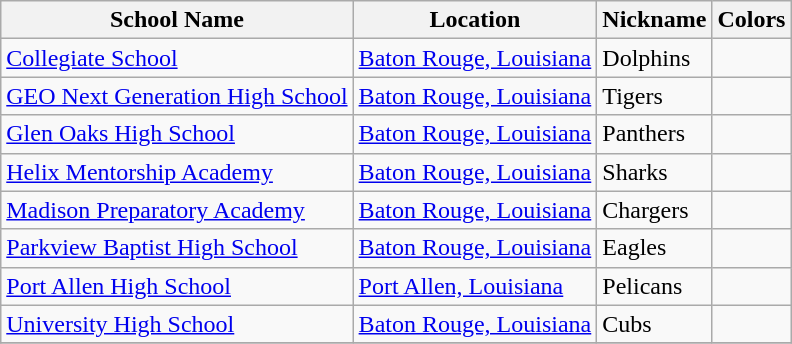<table class="wikitable">
<tr>
<th>School Name</th>
<th>Location</th>
<th>Nickname</th>
<th>Colors</th>
</tr>
<tr>
<td><a href='#'>Collegiate School</a></td>
<td><a href='#'>Baton Rouge, Louisiana</a></td>
<td>Dolphins</td>
<td>  </td>
</tr>
<tr>
<td><a href='#'>GEO Next Generation High School</a></td>
<td><a href='#'>Baton Rouge, Louisiana</a></td>
<td>Tigers</td>
<td> </td>
</tr>
<tr>
<td><a href='#'>Glen Oaks High School</a></td>
<td><a href='#'>Baton Rouge, Louisiana</a></td>
<td>Panthers</td>
<td> </td>
</tr>
<tr>
<td><a href='#'>Helix Mentorship Academy</a></td>
<td><a href='#'>Baton Rouge, Louisiana</a></td>
<td>Sharks</td>
<td> </td>
</tr>
<tr>
<td><a href='#'>Madison Preparatory Academy</a></td>
<td><a href='#'>Baton Rouge, Louisiana</a></td>
<td>Chargers</td>
<td>  </td>
</tr>
<tr>
<td><a href='#'>Parkview Baptist High School</a></td>
<td><a href='#'>Baton Rouge, Louisiana</a></td>
<td>Eagles</td>
<td>  </td>
</tr>
<tr>
<td><a href='#'>Port Allen High School</a></td>
<td><a href='#'>Port Allen, Louisiana</a></td>
<td>Pelicans</td>
<td>  </td>
</tr>
<tr>
<td><a href='#'>University High School</a></td>
<td><a href='#'>Baton Rouge, Louisiana</a></td>
<td>Cubs</td>
<td> </td>
</tr>
<tr>
</tr>
</table>
